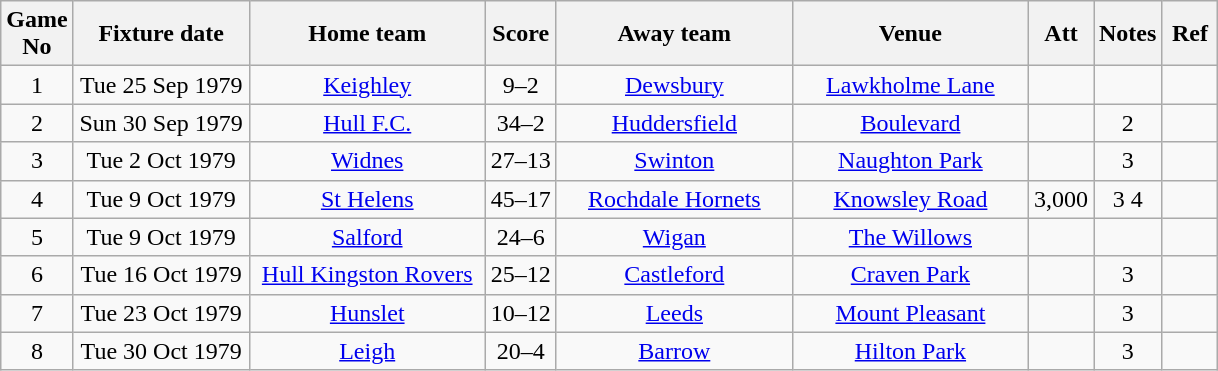<table class="wikitable" style="text-align:center;">
<tr>
<th width=20 abbr="No">Game No</th>
<th width=110 abbr="Date">Fixture date</th>
<th width=150 abbr="Home team">Home team</th>
<th width=40 abbr="Score">Score</th>
<th width=150 abbr="Away team">Away team</th>
<th width=150 abbr="Venue">Venue</th>
<th width=30 abbr="Att">Att</th>
<th width=20 abbr="Notes">Notes</th>
<th width=30 abbr="Ref">Ref</th>
</tr>
<tr>
<td>1</td>
<td>Tue 25 Sep 1979</td>
<td><a href='#'>Keighley</a></td>
<td>9–2</td>
<td><a href='#'>Dewsbury</a></td>
<td><a href='#'>Lawkholme Lane</a></td>
<td></td>
<td></td>
<td></td>
</tr>
<tr>
<td>2</td>
<td>Sun 30 Sep 1979</td>
<td><a href='#'>Hull F.C.</a></td>
<td>34–2</td>
<td><a href='#'>Huddersfield</a></td>
<td><a href='#'>Boulevard</a></td>
<td></td>
<td>2</td>
<td></td>
</tr>
<tr>
<td>3</td>
<td>Tue 2 Oct 1979</td>
<td><a href='#'>Widnes</a></td>
<td>27–13</td>
<td><a href='#'>Swinton</a></td>
<td><a href='#'>Naughton Park</a></td>
<td></td>
<td>3</td>
<td></td>
</tr>
<tr>
<td>4</td>
<td>Tue 9 Oct 1979</td>
<td><a href='#'>St Helens</a></td>
<td>45–17</td>
<td><a href='#'>Rochdale Hornets</a></td>
<td><a href='#'>Knowsley Road</a></td>
<td>3,000</td>
<td>3 4</td>
<td></td>
</tr>
<tr>
<td>5</td>
<td>Tue 9 Oct 1979</td>
<td><a href='#'>Salford</a></td>
<td>24–6</td>
<td><a href='#'>Wigan</a></td>
<td><a href='#'>The Willows</a></td>
<td></td>
<td></td>
<td></td>
</tr>
<tr>
<td>6</td>
<td>Tue 16 Oct 1979</td>
<td><a href='#'>Hull Kingston Rovers</a></td>
<td>25–12</td>
<td><a href='#'>Castleford</a></td>
<td><a href='#'>Craven Park</a></td>
<td></td>
<td>3</td>
<td></td>
</tr>
<tr>
<td>7</td>
<td>Tue 23 Oct 1979</td>
<td><a href='#'>Hunslet</a></td>
<td>10–12</td>
<td><a href='#'>Leeds</a></td>
<td><a href='#'>Mount Pleasant</a></td>
<td></td>
<td>3</td>
<td></td>
</tr>
<tr>
<td>8</td>
<td>Tue 30 Oct 1979</td>
<td><a href='#'>Leigh</a></td>
<td>20–4</td>
<td><a href='#'>Barrow</a></td>
<td><a href='#'>Hilton Park</a></td>
<td></td>
<td>3</td>
<td></td>
</tr>
</table>
